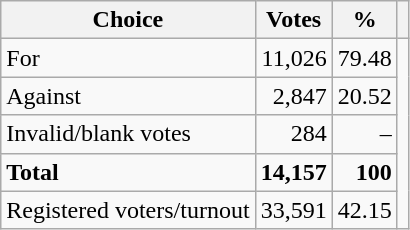<table class="wikitable" style="text-align:right">
<tr>
<th>Choice</th>
<th>Votes</th>
<th>%</th>
<th></th>
</tr>
<tr>
<td align="left">For</td>
<td>11,026</td>
<td>79.48</td>
<td rowspan="5"></td>
</tr>
<tr>
<td align="left">Against</td>
<td>2,847</td>
<td>20.52</td>
</tr>
<tr>
<td align="left">Invalid/blank votes</td>
<td>284</td>
<td>–</td>
</tr>
<tr>
<td align="left"><strong>Total</strong></td>
<td><strong>14,157</strong></td>
<td><strong>100</strong></td>
</tr>
<tr>
<td align="left">Registered voters/turnout</td>
<td>33,591</td>
<td>42.15</td>
</tr>
</table>
